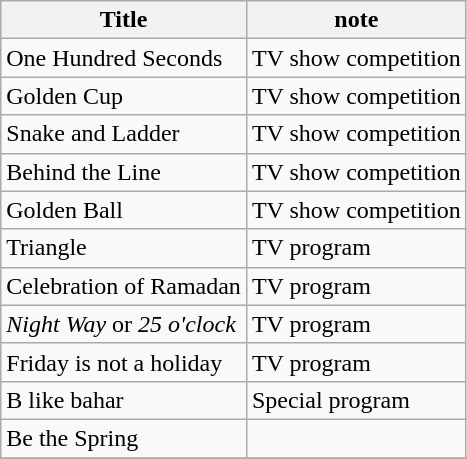<table class="wikitable sortable">
<tr>
<th>Title</th>
<th>note</th>
</tr>
<tr>
<td>One Hundred Seconds</td>
<td>TV show competition</td>
</tr>
<tr>
<td>Golden Cup</td>
<td>TV show competition</td>
</tr>
<tr>
<td>Snake and Ladder</td>
<td>TV show competition</td>
</tr>
<tr>
<td>Behind the Line</td>
<td>TV show competition</td>
</tr>
<tr>
<td>Golden Ball</td>
<td>TV show competition</td>
</tr>
<tr>
<td>Triangle</td>
<td>TV program</td>
</tr>
<tr>
<td>Celebration of Ramadan</td>
<td>TV program</td>
</tr>
<tr>
<td><em>Night Way</em> or <em>25 o'clock</em></td>
<td>TV program</td>
</tr>
<tr>
<td>Friday is not a holiday</td>
<td>TV program</td>
</tr>
<tr>
<td>B like bahar</td>
<td>Special program</td>
</tr>
<tr>
<td>Be the Spring</td>
<td></td>
</tr>
<tr>
</tr>
</table>
